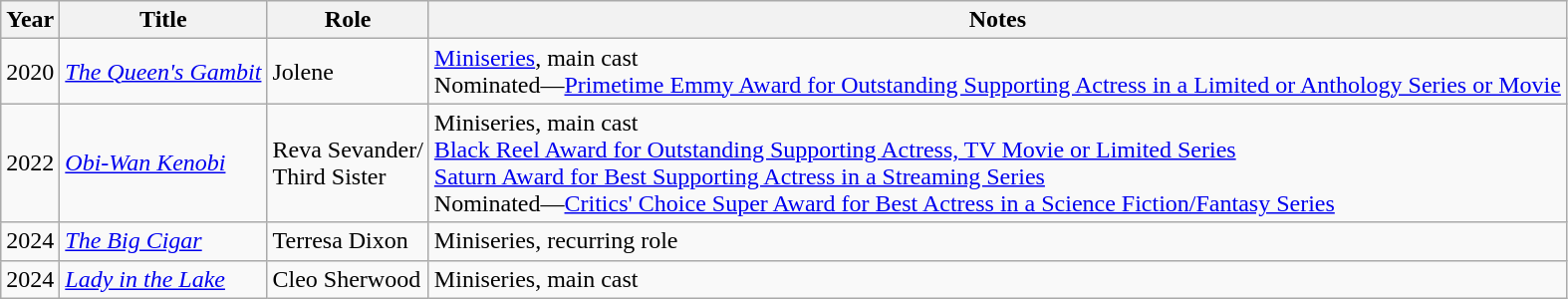<table class="wikitable sortable">
<tr>
<th>Year</th>
<th>Title</th>
<th>Role</th>
<th class="unsortable">Notes</th>
</tr>
<tr>
<td>2020</td>
<td><em><a href='#'>The Queen's Gambit</a></em></td>
<td>Jolene</td>
<td><a href='#'>Miniseries</a>, main cast<br>Nominated—<a href='#'>Primetime Emmy Award for Outstanding Supporting Actress in a Limited or Anthology Series or Movie</a></td>
</tr>
<tr>
<td>2022</td>
<td><em><a href='#'>Obi-Wan Kenobi</a></em></td>
<td>Reva Sevander/<br>Third Sister</td>
<td>Miniseries, main cast<br><a href='#'>Black Reel Award for Outstanding Supporting Actress, TV Movie or Limited Series</a><br><a href='#'>Saturn Award for Best Supporting Actress in a Streaming Series</a><br>Nominated—<a href='#'>Critics' Choice Super Award for Best Actress in a Science Fiction/Fantasy Series</a></td>
</tr>
<tr>
<td>2024</td>
<td><em><a href='#'>The Big Cigar</a></em></td>
<td>Terresa Dixon</td>
<td>Miniseries, recurring role</td>
</tr>
<tr>
<td>2024</td>
<td><em><a href='#'>Lady in the Lake</a></em></td>
<td>Cleo Sherwood</td>
<td>Miniseries, main cast</td>
</tr>
</table>
